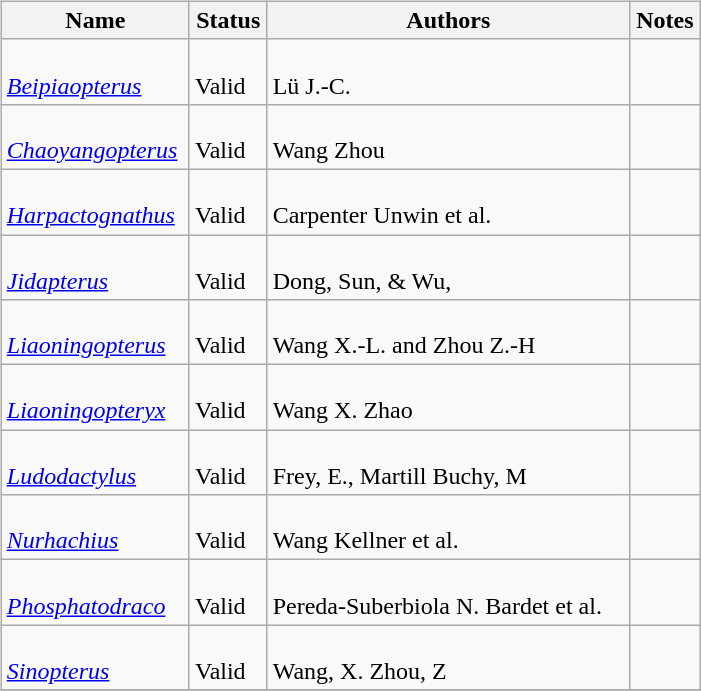<table border="0" style="background:transparent;" style="width: 100%;">
<tr>
<th width="90%"></th>
<th width="5%"></th>
<th width="5%"></th>
</tr>
<tr>
<td style="border:0px" valign="top"><br><table class="wikitable sortable" align="center" width="100%">
<tr>
<th>Name</th>
<th>Status</th>
<th colspan="2">Authors</th>
<th>Notes</th>
</tr>
<tr>
<td><br><em><a href='#'>Beipiaopterus</a></em></td>
<td><br>Valid</td>
<td style="border-right:0px" valign="top"><br>Lü J.-C.</td>
<td style="border-left:0px" valign="top"></td>
<td></td>
</tr>
<tr>
<td><br><em><a href='#'>Chaoyangopterus</a></em></td>
<td><br>Valid</td>
<td style="border-right:0px" valign="top"><br>Wang
Zhou</td>
<td style="border-left:0px" valign="top"></td>
<td></td>
</tr>
<tr>
<td><br><em><a href='#'>Harpactognathus</a></em></td>
<td><br>Valid</td>
<td style="border-right:0px" valign="top"><br>Carpenter
Unwin
et al.</td>
<td style="border-left:0px" valign="top"></td>
<td></td>
</tr>
<tr>
<td><br><em><a href='#'>Jidapterus</a></em></td>
<td><br>Valid</td>
<td style="border-right:0px" valign="top"><br>Dong,
Sun, &
Wu,</td>
<td style="border-left:0px" valign="top"></td>
<td></td>
</tr>
<tr>
<td><br><em><a href='#'>Liaoningopterus</a></em></td>
<td><br>Valid</td>
<td style="border-right:0px" valign="top"><br>Wang X.-L. and
Zhou Z.-H</td>
<td style="border-left:0px" valign="top"></td>
<td></td>
</tr>
<tr>
<td><br><em><a href='#'>Liaoningopteryx</a></em></td>
<td><br>Valid</td>
<td style="border-right:0px" valign="top"><br>Wang X.
Zhao</td>
<td style="border-left:0px" valign="top"></td>
<td></td>
</tr>
<tr>
<td><br><em><a href='#'>Ludodactylus</a></em></td>
<td><br>Valid</td>
<td style="border-right:0px" valign="top"><br>Frey, E.,
Martill
Buchy, M</td>
<td style="border-left:0px" valign="top"></td>
<td></td>
</tr>
<tr>
<td><br><em><a href='#'>Nurhachius</a></em></td>
<td><br>Valid</td>
<td style="border-right:0px" valign="top"><br>Wang
Kellner
et al.</td>
<td style="border-left:0px" valign="top"></td>
<td></td>
</tr>
<tr>
<td><br><em><a href='#'>Phosphatodraco</a></em></td>
<td><br>Valid</td>
<td style="border-right:0px" valign="top"><br>Pereda-Suberbiola
N. Bardet
et al.</td>
<td style="border-left:0px" valign="top"></td>
<td></td>
</tr>
<tr>
<td><br><em><a href='#'>Sinopterus</a></em></td>
<td><br>Valid</td>
<td style="border-right:0px" valign="top"><br>Wang, X.
Zhou, Z</td>
<td style="border-left:0px" valign="top"></td>
<td></td>
</tr>
<tr>
</tr>
</table>
</td>
<td style="border:0px" valign="top"></td>
<td style="border:0px" valign="top"><br><table border="0" style= height:"100%" align="right" style="background:transparent;">
<tr style="height:1px">
<td><br></td>
</tr>
<tr style="height:30px">
<td></td>
</tr>
</table>
</td>
</tr>
<tr>
</tr>
</table>
